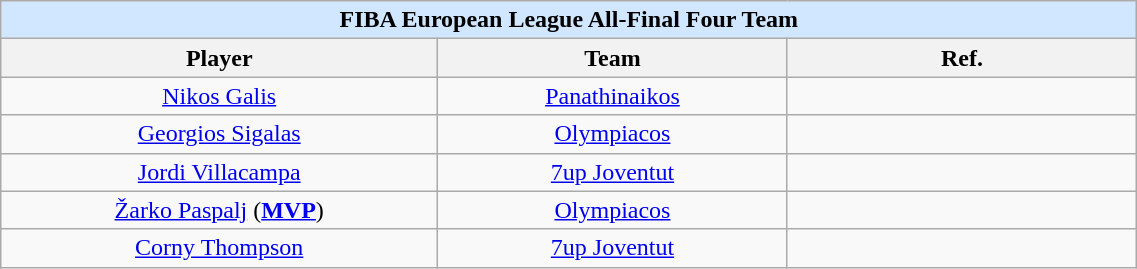<table class="wikitable" style="text-align: center;" width="60%">
<tr>
<td colspan=4 bgcolor="#D0E7FF"><strong>FIBA European League All-Final Four Team</strong></td>
</tr>
<tr>
<th width=25%>Player</th>
<th width=20%>Team</th>
<th width=20%>Ref.</th>
</tr>
<tr>
<td align="center"> <a href='#'>Nikos Galis</a></td>
<td><a href='#'>Panathinaikos</a></td>
<td></td>
</tr>
<tr>
<td align="center"> <a href='#'>Georgios Sigalas</a></td>
<td><a href='#'>Olympiacos</a></td>
<td></td>
</tr>
<tr>
<td align="center"> <a href='#'>Jordi Villacampa</a></td>
<td><a href='#'>7up Joventut</a></td>
<td></td>
</tr>
<tr>
<td align="center"> <a href='#'>Žarko Paspalj</a> (<strong><a href='#'>MVP</a></strong>)</td>
<td><a href='#'>Olympiacos</a></td>
<td></td>
</tr>
<tr>
<td align="center"> <a href='#'>Corny Thompson</a></td>
<td><a href='#'>7up Joventut</a></td>
<td></td>
</tr>
</table>
